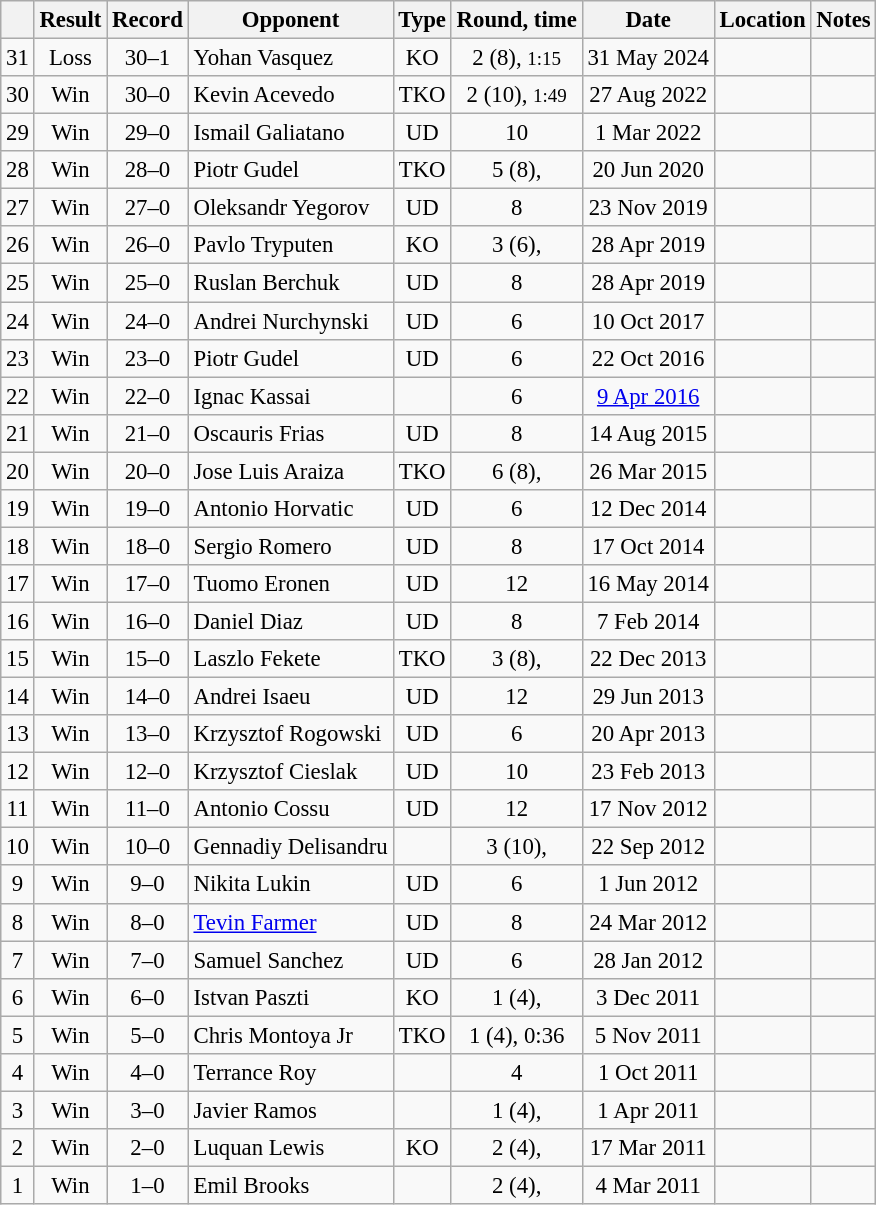<table class="wikitable" style="text-align:center; font-size:95%">
<tr>
<th></th>
<th>Result</th>
<th>Record</th>
<th>Opponent</th>
<th>Type</th>
<th>Round, time</th>
<th>Date</th>
<th>Location</th>
<th>Notes</th>
</tr>
<tr>
<td>31</td>
<td>Loss</td>
<td>30–1</td>
<td align="left">Yohan Vasquez</td>
<td>KO</td>
<td>2 (8), <small>1:15</small></td>
<td>31 May 2024</td>
<td align="left"></td>
<td></td>
</tr>
<tr>
<td>30</td>
<td>Win</td>
<td>30–0</td>
<td align="left">Kevin Acevedo</td>
<td>TKO</td>
<td>2 (10), <small>1:49</small></td>
<td>27 Aug 2022</td>
<td align="left"></td>
<td></td>
</tr>
<tr>
<td>29</td>
<td>Win</td>
<td>29–0</td>
<td align="left">Ismail Galiatano</td>
<td>UD</td>
<td>10</td>
<td>1 Mar 2022</td>
<td align="left"></td>
<td></td>
</tr>
<tr>
<td>28</td>
<td>Win</td>
<td>28–0</td>
<td align=left>Piotr Gudel</td>
<td>TKO</td>
<td>5 (8), </td>
<td>20 Jun 2020</td>
<td align=left></td>
<td></td>
</tr>
<tr>
<td>27</td>
<td>Win</td>
<td>27–0</td>
<td align=left>Oleksandr Yegorov</td>
<td>UD</td>
<td>8</td>
<td>23 Nov 2019</td>
<td align=left></td>
<td></td>
</tr>
<tr>
<td>26</td>
<td>Win</td>
<td>26–0</td>
<td align=left>Pavlo Tryputen</td>
<td>KO</td>
<td>3 (6), </td>
<td>28 Apr 2019</td>
<td align=left></td>
<td></td>
</tr>
<tr>
<td>25</td>
<td>Win</td>
<td>25–0</td>
<td align=left>Ruslan Berchuk</td>
<td>UD</td>
<td>8</td>
<td>28 Apr 2019</td>
<td align=left></td>
<td></td>
</tr>
<tr>
<td>24</td>
<td>Win</td>
<td>24–0</td>
<td align=left>Andrei Nurchynski</td>
<td>UD</td>
<td>6</td>
<td>10 Oct 2017</td>
<td align=left></td>
<td></td>
</tr>
<tr>
<td>23</td>
<td>Win</td>
<td>23–0</td>
<td align=left>Piotr Gudel</td>
<td>UD</td>
<td>6</td>
<td>22 Oct 2016</td>
<td align=left></td>
<td></td>
</tr>
<tr>
<td>22</td>
<td>Win</td>
<td>22–0</td>
<td align=left>Ignac Kassai</td>
<td></td>
<td>6</td>
<td><a href='#'>9 Apr 2016</a></td>
<td align=left></td>
<td></td>
</tr>
<tr>
<td>21</td>
<td>Win</td>
<td>21–0</td>
<td align=left>Oscauris Frias</td>
<td>UD</td>
<td>8</td>
<td>14 Aug 2015</td>
<td align=left></td>
<td></td>
</tr>
<tr>
<td>20</td>
<td>Win</td>
<td>20–0</td>
<td align=left>Jose Luis Araiza</td>
<td>TKO</td>
<td>6 (8), </td>
<td>26 Mar 2015</td>
<td align=left></td>
<td></td>
</tr>
<tr>
<td>19</td>
<td>Win</td>
<td>19–0</td>
<td align=left>Antonio Horvatic</td>
<td>UD</td>
<td>6</td>
<td>12 Dec 2014</td>
<td align=left></td>
<td></td>
</tr>
<tr>
<td>18</td>
<td>Win</td>
<td>18–0</td>
<td align=left>Sergio Romero</td>
<td>UD</td>
<td>8</td>
<td>17 Oct 2014</td>
<td align=left></td>
<td></td>
</tr>
<tr>
<td>17</td>
<td>Win</td>
<td>17–0</td>
<td align=left>Tuomo Eronen</td>
<td>UD</td>
<td>12</td>
<td>16 May 2014</td>
<td align=left></td>
<td align=left></td>
</tr>
<tr>
<td>16</td>
<td>Win</td>
<td>16–0</td>
<td align=left>Daniel Diaz</td>
<td>UD</td>
<td>8</td>
<td>7 Feb 2014</td>
<td align=left></td>
<td></td>
</tr>
<tr>
<td>15</td>
<td>Win</td>
<td>15–0</td>
<td align=left>Laszlo Fekete</td>
<td>TKO</td>
<td>3 (8), </td>
<td>22 Dec 2013</td>
<td align=left></td>
<td></td>
</tr>
<tr>
<td>14</td>
<td>Win</td>
<td>14–0</td>
<td align=left>Andrei Isaeu</td>
<td>UD</td>
<td>12</td>
<td>29 Jun 2013</td>
<td align=left></td>
<td align=left></td>
</tr>
<tr>
<td>13</td>
<td>Win</td>
<td>13–0</td>
<td align=left>Krzysztof Rogowski</td>
<td>UD</td>
<td>6</td>
<td>20 Apr 2013</td>
<td align=left></td>
<td></td>
</tr>
<tr>
<td>12</td>
<td>Win</td>
<td>12–0</td>
<td align=left>Krzysztof Cieslak</td>
<td>UD</td>
<td>10</td>
<td>23 Feb 2013</td>
<td align=left></td>
<td></td>
</tr>
<tr>
<td>11</td>
<td>Win</td>
<td>11–0</td>
<td align=left>Antonio Cossu</td>
<td>UD</td>
<td>12</td>
<td>17 Nov 2012</td>
<td align=left></td>
<td align=left></td>
</tr>
<tr>
<td>10</td>
<td>Win</td>
<td>10–0</td>
<td align=left>Gennadiy Delisandru</td>
<td></td>
<td>3 (10), </td>
<td>22 Sep 2012</td>
<td align=left></td>
<td align=left></td>
</tr>
<tr>
<td>9</td>
<td>Win</td>
<td>9–0</td>
<td align=left>Nikita Lukin</td>
<td>UD</td>
<td>6</td>
<td>1 Jun 2012</td>
<td align=left></td>
<td></td>
</tr>
<tr>
<td>8</td>
<td>Win</td>
<td>8–0</td>
<td align=left><a href='#'>Tevin Farmer</a></td>
<td>UD</td>
<td>8</td>
<td>24 Mar 2012</td>
<td align=left></td>
<td align=left></td>
</tr>
<tr>
<td>7</td>
<td>Win</td>
<td>7–0</td>
<td align=left>Samuel Sanchez</td>
<td>UD</td>
<td>6</td>
<td>28 Jan 2012</td>
<td align=left></td>
<td></td>
</tr>
<tr>
<td>6</td>
<td>Win</td>
<td>6–0</td>
<td align=left>Istvan Paszti</td>
<td>KO</td>
<td>1 (4), </td>
<td>3 Dec 2011</td>
<td align=left></td>
<td></td>
</tr>
<tr>
<td>5</td>
<td>Win</td>
<td>5–0</td>
<td align=left>Chris Montoya Jr</td>
<td>TKO</td>
<td>1 (4), 0:36</td>
<td>5 Nov 2011</td>
<td align=left></td>
<td></td>
</tr>
<tr>
<td>4</td>
<td>Win</td>
<td>4–0</td>
<td align=left>Terrance Roy</td>
<td></td>
<td>4</td>
<td>1 Oct 2011</td>
<td align=left></td>
<td></td>
</tr>
<tr>
<td>3</td>
<td>Win</td>
<td>3–0</td>
<td align=left>Javier Ramos</td>
<td></td>
<td>1 (4), </td>
<td>1 Apr 2011</td>
<td align=left></td>
<td></td>
</tr>
<tr>
<td>2</td>
<td>Win</td>
<td>2–0</td>
<td align=left>Luquan Lewis</td>
<td>KO</td>
<td>2 (4), </td>
<td>17 Mar 2011</td>
<td align=left></td>
<td></td>
</tr>
<tr>
<td>1</td>
<td>Win</td>
<td>1–0</td>
<td align=left>Emil Brooks</td>
<td></td>
<td>2 (4), </td>
<td>4 Mar 2011</td>
<td align=left></td>
<td></td>
</tr>
</table>
